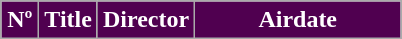<table class="wikitable" style="background:#FFFFFF">
<tr style="color:#FFFFFF">
<th style="background:#500050; width:18px">Nº</th>
<th style="background:#500050">Title</th>
<th style="background:#500050">Director</th>
<th style="background:#500050; width:130px">Airdate<br></th>
</tr>
</table>
